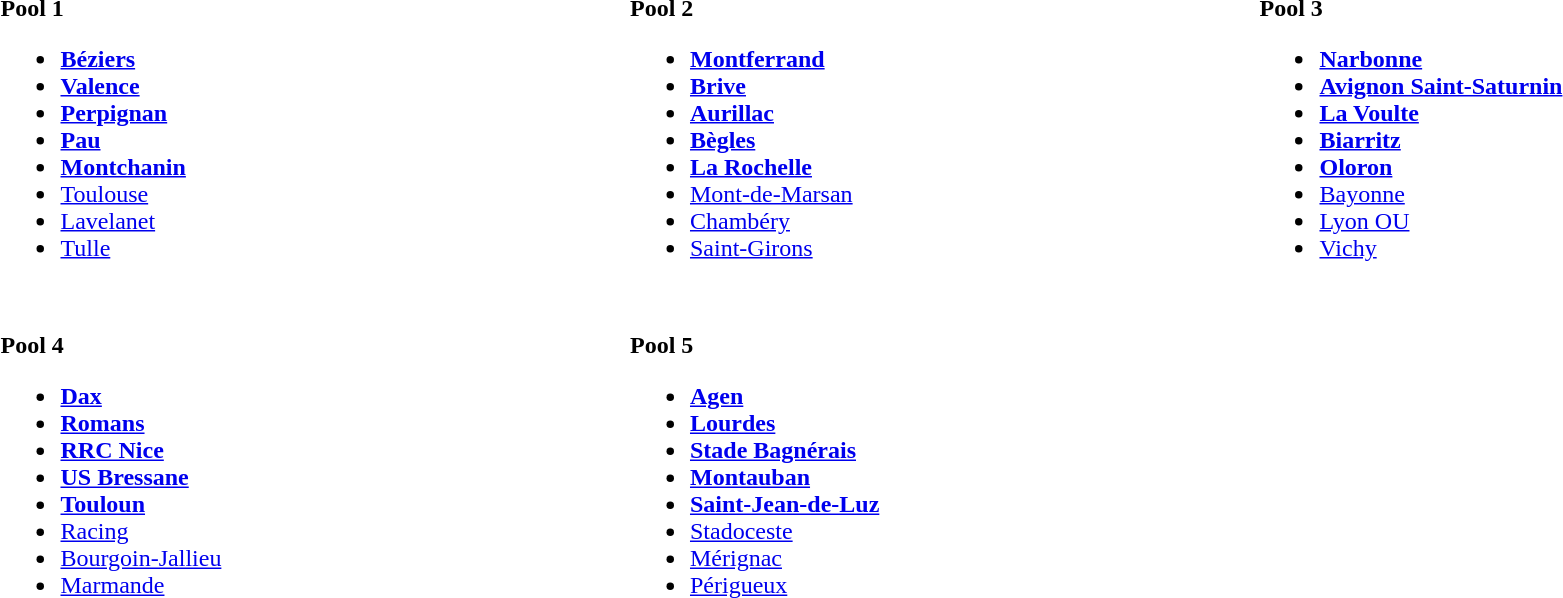<table width="100%" align="center" border="0" cellpadding="4" cellspacing="5">
<tr valign="top" align="left">
<td width="33%"><br><strong> Pool 1 </strong><ul><li><strong><a href='#'>Béziers</a></strong></li><li><strong><a href='#'>Valence</a></strong></li><li><strong><a href='#'>Perpignan</a></strong></li><li><strong><a href='#'>Pau</a></strong></li><li><strong><a href='#'>Montchanin</a></strong></li><li><a href='#'>Toulouse</a></li><li><a href='#'>Lavelanet</a></li><li><a href='#'>Tulle</a></li></ul></td>
<td width="33%"><br><strong> Pool 2 </strong><ul><li><strong><a href='#'>Montferrand</a></strong></li><li><strong><a href='#'>Brive</a></strong></li><li><strong><a href='#'>Aurillac</a></strong></li><li><strong><a href='#'>Bègles</a></strong></li><li><strong><a href='#'>La Rochelle</a></strong></li><li><a href='#'>Mont-de-Marsan</a></li><li><a href='#'>Chambéry</a></li><li><a href='#'>Saint-Girons</a></li></ul></td>
<td width="33%"><br><strong> Pool 3 </strong><ul><li><strong><a href='#'>Narbonne</a></strong></li><li><strong><a href='#'>Avignon Saint-Saturnin</a></strong></li><li><strong><a href='#'>La Voulte</a></strong></li><li><strong><a href='#'>Biarritz</a> </strong></li><li><strong><a href='#'>Oloron</a></strong></li><li><a href='#'>Bayonne</a></li><li><a href='#'>Lyon OU</a></li><li><a href='#'>Vichy</a></li></ul></td>
</tr>
<tr valign="top" align="left">
<td width="33%"><br><strong> Pool 4 </strong><ul><li><strong><a href='#'>Dax</a></strong></li><li><strong><a href='#'>Romans</a></strong></li><li><strong><a href='#'>RRC Nice</a></strong></li><li><strong><a href='#'>US Bressane</a></strong></li><li><strong><a href='#'>Touloun</a></strong></li><li><a href='#'>Racing</a></li><li><a href='#'>Bourgoin-Jallieu</a></li><li><a href='#'>Marmande</a></li></ul></td>
<td width="33%"><br><strong> Pool 5 </strong><ul><li><strong><a href='#'>Agen</a></strong></li><li><strong><a href='#'>Lourdes</a></strong></li><li><strong><a href='#'>Stade Bagnérais</a></strong></li><li><strong><a href='#'>Montauban</a></strong></li><li><strong><a href='#'>Saint-Jean-de-Luz</a></strong></li><li><a href='#'>Stadoceste</a></li><li><a href='#'>Mérignac</a></li><li><a href='#'>Périgueux</a></li></ul></td>
<td width="33%"></td>
</tr>
</table>
